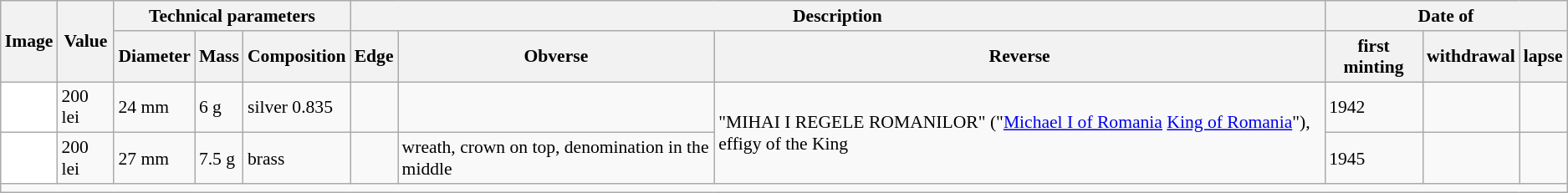<table class="wikitable" style="font-size: 90%">
<tr>
<th rowspan="2">Image</th>
<th rowspan="2">Value</th>
<th colspan="3">Technical parameters</th>
<th colspan="3">Description</th>
<th colspan="3">Date of</th>
</tr>
<tr>
<th>Diameter</th>
<th>Mass</th>
<th>Composition</th>
<th>Edge</th>
<th>Obverse</th>
<th>Reverse</th>
<th>first minting</th>
<th>withdrawal</th>
<th>lapse</th>
</tr>
<tr>
<td align="center" bgcolor="white"></td>
<td>200 lei</td>
<td>24 mm</td>
<td>6 g</td>
<td>silver 0.835</td>
<td></td>
<td></td>
<td rowspan="2">"MIHAI I REGELE ROMANILOR" ("<a href='#'>Michael I of Romania</a> <a href='#'>King of Romania</a>"), effigy of the King</td>
<td>1942</td>
<td></td>
<td></td>
</tr>
<tr>
<td align="center" bgcolor="white"></td>
<td>200 lei</td>
<td>27 mm</td>
<td>7.5 g</td>
<td>brass</td>
<td></td>
<td>wreath, crown on top, denomination in the middle</td>
<td>1945</td>
<td></td>
<td></td>
</tr>
<tr>
<td colspan="11"></td>
</tr>
</table>
